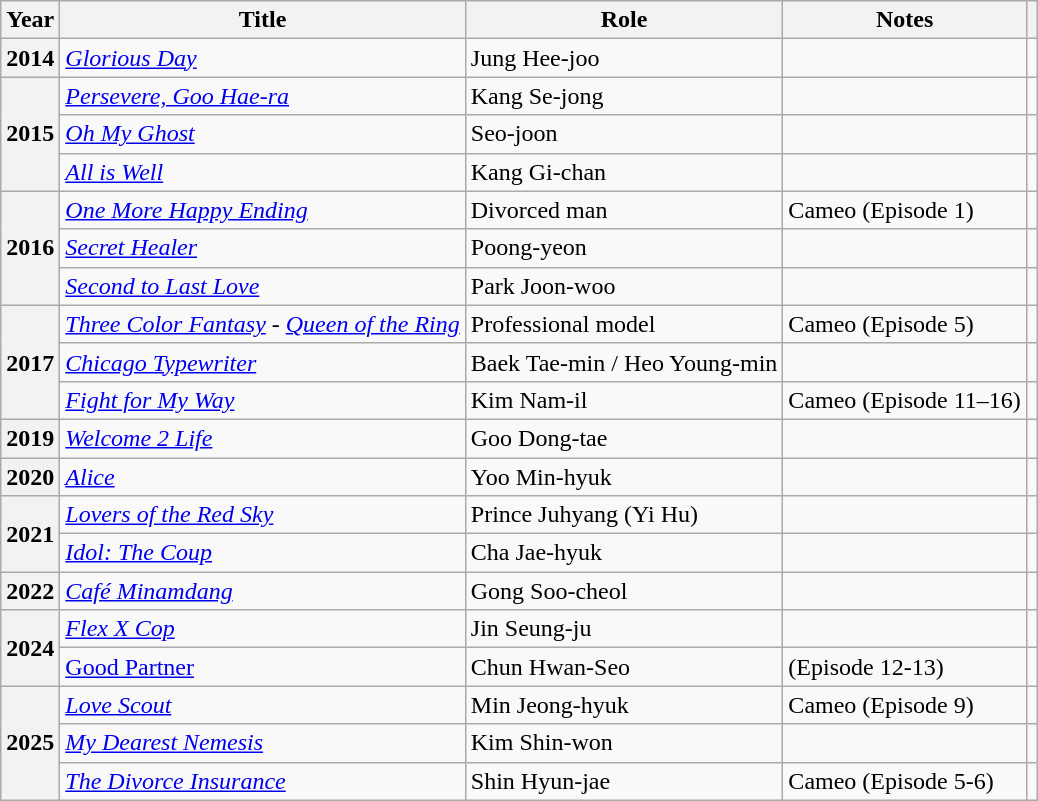<table class="wikitable sortable plainrowheaders">
<tr>
<th scope="col">Year</th>
<th scope="col">Title</th>
<th scope="col">Role</th>
<th scope="col">Notes</th>
<th scope="col" class="unsortable"></th>
</tr>
<tr>
<th scope="row">2014</th>
<td><em><a href='#'>Glorious Day</a></em></td>
<td>Jung Hee-joo</td>
<td></td>
<td align="center"></td>
</tr>
<tr>
<th scope="row" rowspan="3">2015</th>
<td><em><a href='#'>Persevere, Goo Hae-ra</a></em></td>
<td>Kang Se-jong</td>
<td></td>
<td align="center"></td>
</tr>
<tr>
<td><em><a href='#'>Oh My Ghost</a></em></td>
<td>Seo-joon</td>
<td></td>
<td align="center"></td>
</tr>
<tr>
<td><em><a href='#'>All is Well</a></em></td>
<td>Kang Gi-chan</td>
<td></td>
<td align="center"></td>
</tr>
<tr>
<th scope="row" rowspan="3">2016</th>
<td><em><a href='#'>One More Happy Ending</a></em></td>
<td>Divorced man</td>
<td>Cameo (Episode 1)</td>
<td align="center"></td>
</tr>
<tr>
<td><em><a href='#'>Secret Healer</a></em></td>
<td>Poong-yeon</td>
<td></td>
<td align="center"></td>
</tr>
<tr>
<td><em><a href='#'>Second to Last Love</a></em></td>
<td>Park Joon-woo</td>
<td></td>
<td align="center"></td>
</tr>
<tr>
<th scope="row" rowspan="3">2017</th>
<td><em><a href='#'>Three Color Fantasy</a> - <a href='#'>Queen of the Ring</a></em></td>
<td>Professional model</td>
<td>Cameo (Episode 5)</td>
<td align="center"></td>
</tr>
<tr>
<td><em><a href='#'>Chicago Typewriter</a></em></td>
<td>Baek Tae-min / Heo Young-min</td>
<td></td>
<td align="center"></td>
</tr>
<tr>
<td><em><a href='#'>Fight for My Way</a></em></td>
<td>Kim Nam-il</td>
<td>Cameo (Episode 11–16)</td>
<td align="center"></td>
</tr>
<tr>
<th scope="row" rowspan="1">2019</th>
<td><em><a href='#'>Welcome 2 Life</a></em></td>
<td>Goo Dong-tae</td>
<td></td>
<td align="center"></td>
</tr>
<tr>
<th scope="row">2020</th>
<td><em><a href='#'>Alice</a></em></td>
<td>Yoo Min-hyuk</td>
<td></td>
<td align="center"></td>
</tr>
<tr>
<th scope="row" rowspan="2">2021</th>
<td><em><a href='#'>Lovers of the Red Sky</a></em></td>
<td>Prince Juhyang (Yi Hu)</td>
<td></td>
<td align="center"></td>
</tr>
<tr>
<td><em><a href='#'>Idol: The Coup</a></em></td>
<td>Cha Jae-hyuk</td>
<td></td>
<td align="center"></td>
</tr>
<tr>
<th scope="row" rowspan=1>2022</th>
<td><em><a href='#'>Café Minamdang</a></em></td>
<td>Gong Soo-cheol</td>
<td></td>
<td align="center"></td>
</tr>
<tr>
<th rowspan="2" scope="row">2024</th>
<td><em><a href='#'>Flex X Cop</a></em></td>
<td>Jin Seung-ju</td>
<td></td>
<td align="center"></td>
</tr>
<tr>
<td><a href='#'>Good Partner</a></td>
<td>Chun Hwan-Seo</td>
<td>(Episode 12-13)</td>
<td align="center"></td>
</tr>
<tr>
<th rowspan="3" scope="row">2025</th>
<td><a href='#'><em>Love Scout</em></a></td>
<td>Min Jeong-hyuk</td>
<td>Cameo (Episode 9)</td>
<td align="center"></td>
</tr>
<tr>
<td><em><a href='#'>My Dearest Nemesis</a></em></td>
<td>Kim Shin-won</td>
<td></td>
<td align="center"></td>
</tr>
<tr>
<td><a href='#'><em>The Divorce Insurance</em></a></td>
<td>Shin Hyun-jae</td>
<td>Cameo (Episode 5-6)</td>
<td align="center"></td>
</tr>
</table>
